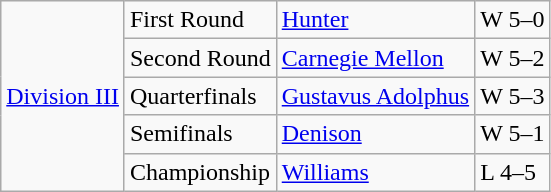<table class="wikitable">
<tr>
<td rowspan="5"><a href='#'>Division III</a></td>
<td>First Round</td>
<td><a href='#'>Hunter</a></td>
<td>W 5–0</td>
</tr>
<tr>
<td>Second Round</td>
<td><a href='#'>Carnegie Mellon</a></td>
<td>W 5–2</td>
</tr>
<tr>
<td>Quarterfinals</td>
<td><a href='#'>Gustavus Adolphus</a></td>
<td>W 5–3</td>
</tr>
<tr>
<td>Semifinals</td>
<td><a href='#'>Denison</a></td>
<td>W 5–1</td>
</tr>
<tr>
<td>Championship</td>
<td><a href='#'>Williams</a></td>
<td>L 4–5</td>
</tr>
</table>
